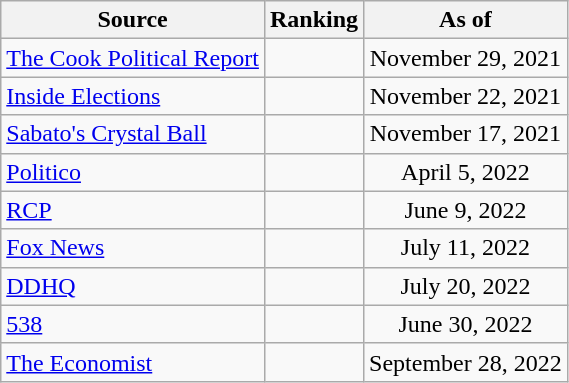<table class="wikitable" style="text-align:center">
<tr>
<th>Source</th>
<th>Ranking</th>
<th>As of</th>
</tr>
<tr>
<td align=left><a href='#'>The Cook Political Report</a></td>
<td></td>
<td>November 29, 2021</td>
</tr>
<tr>
<td align=left><a href='#'>Inside Elections</a></td>
<td></td>
<td>November 22, 2021</td>
</tr>
<tr>
<td align=left><a href='#'>Sabato's Crystal Ball</a></td>
<td></td>
<td>November 17, 2021</td>
</tr>
<tr>
<td align="left"><a href='#'>Politico</a></td>
<td></td>
<td>April 5, 2022</td>
</tr>
<tr>
<td align="left"><a href='#'>RCP</a></td>
<td></td>
<td>June 9, 2022</td>
</tr>
<tr>
<td align=left><a href='#'>Fox News</a></td>
<td></td>
<td>July 11, 2022</td>
</tr>
<tr>
<td align="left"><a href='#'>DDHQ</a></td>
<td></td>
<td>July 20, 2022</td>
</tr>
<tr>
<td align="left"><a href='#'>538</a></td>
<td></td>
<td>June 30, 2022</td>
</tr>
<tr>
<td align="left"><a href='#'>The Economist</a></td>
<td></td>
<td>September 28, 2022</td>
</tr>
</table>
